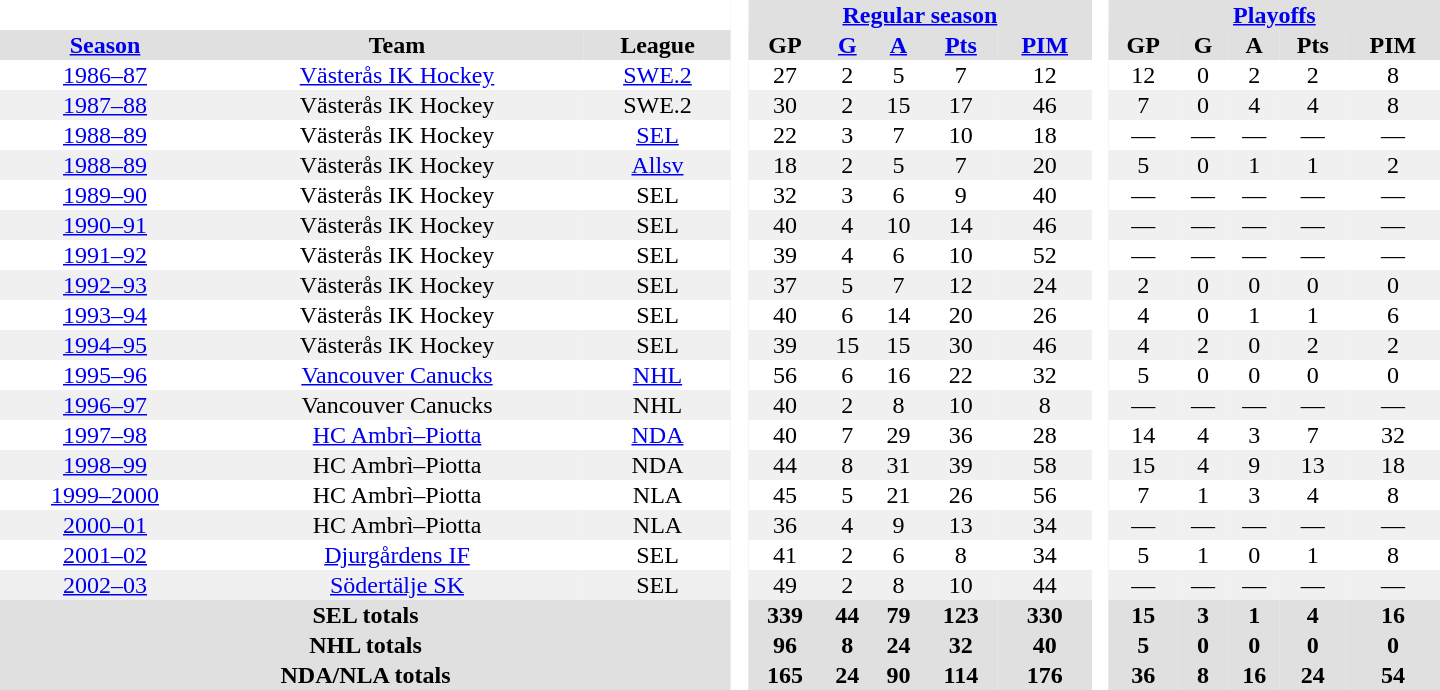<table border="0" cellpadding="1" cellspacing="0" style="text-align:center; width:60em">
<tr bgcolor="#e0e0e0">
<th colspan="3" bgcolor="#ffffff"> </th>
<th rowspan="99" bgcolor="#ffffff"> </th>
<th colspan="5"><a href='#'>Regular season</a></th>
<th rowspan="99" bgcolor="#ffffff"> </th>
<th colspan="5"><a href='#'>Playoffs</a></th>
</tr>
<tr bgcolor="#e0e0e0">
<th><a href='#'>Season</a></th>
<th>Team</th>
<th>League</th>
<th>GP</th>
<th><a href='#'>G</a></th>
<th><a href='#'>A</a></th>
<th><a href='#'>Pts</a></th>
<th><a href='#'>PIM</a></th>
<th>GP</th>
<th>G</th>
<th>A</th>
<th>Pts</th>
<th>PIM</th>
</tr>
<tr>
<td><a href='#'>1986–87</a></td>
<td><a href='#'>Västerås IK Hockey</a></td>
<td><a href='#'>SWE.2</a></td>
<td>27</td>
<td>2</td>
<td>5</td>
<td>7</td>
<td>12</td>
<td>12</td>
<td>0</td>
<td>2</td>
<td>2</td>
<td>8</td>
</tr>
<tr bgcolor="#f0f0f0">
<td><a href='#'>1987–88</a></td>
<td>Västerås IK Hockey</td>
<td>SWE.2</td>
<td>30</td>
<td>2</td>
<td>15</td>
<td>17</td>
<td>46</td>
<td>7</td>
<td>0</td>
<td>4</td>
<td>4</td>
<td>8</td>
</tr>
<tr>
<td><a href='#'>1988–89</a></td>
<td>Västerås IK Hockey</td>
<td><a href='#'>SEL</a></td>
<td>22</td>
<td>3</td>
<td>7</td>
<td>10</td>
<td>18</td>
<td>—</td>
<td>—</td>
<td>—</td>
<td>—</td>
<td>—</td>
</tr>
<tr bgcolor="#f0f0f0">
<td><a href='#'>1988–89</a></td>
<td>Västerås IK Hockey</td>
<td><a href='#'>Allsv</a></td>
<td>18</td>
<td>2</td>
<td>5</td>
<td>7</td>
<td>20</td>
<td>5</td>
<td>0</td>
<td>1</td>
<td>1</td>
<td>2</td>
</tr>
<tr>
<td><a href='#'>1989–90</a></td>
<td>Västerås IK Hockey</td>
<td>SEL</td>
<td>32</td>
<td>3</td>
<td>6</td>
<td>9</td>
<td>40</td>
<td>—</td>
<td>—</td>
<td>—</td>
<td>—</td>
<td>—</td>
</tr>
<tr bgcolor="#f0f0f0">
<td><a href='#'>1990–91</a></td>
<td>Västerås IK Hockey</td>
<td>SEL</td>
<td>40</td>
<td>4</td>
<td>10</td>
<td>14</td>
<td>46</td>
<td>—</td>
<td>—</td>
<td>—</td>
<td>—</td>
<td>—</td>
</tr>
<tr>
<td><a href='#'>1991–92</a></td>
<td>Västerås IK Hockey</td>
<td>SEL</td>
<td>39</td>
<td>4</td>
<td>6</td>
<td>10</td>
<td>52</td>
<td>—</td>
<td>—</td>
<td>—</td>
<td>—</td>
<td>—</td>
</tr>
<tr bgcolor="#f0f0f0">
<td><a href='#'>1992–93</a></td>
<td>Västerås IK Hockey</td>
<td>SEL</td>
<td>37</td>
<td>5</td>
<td>7</td>
<td>12</td>
<td>24</td>
<td>2</td>
<td>0</td>
<td>0</td>
<td>0</td>
<td>0</td>
</tr>
<tr>
<td><a href='#'>1993–94</a></td>
<td>Västerås IK Hockey</td>
<td>SEL</td>
<td>40</td>
<td>6</td>
<td>14</td>
<td>20</td>
<td>26</td>
<td>4</td>
<td>0</td>
<td>1</td>
<td>1</td>
<td>6</td>
</tr>
<tr bgcolor="#f0f0f0">
<td><a href='#'>1994–95</a></td>
<td>Västerås IK Hockey</td>
<td>SEL</td>
<td>39</td>
<td>15</td>
<td>15</td>
<td>30</td>
<td>46</td>
<td>4</td>
<td>2</td>
<td>0</td>
<td>2</td>
<td>2</td>
</tr>
<tr>
<td><a href='#'>1995–96</a></td>
<td><a href='#'>Vancouver Canucks</a></td>
<td><a href='#'>NHL</a></td>
<td>56</td>
<td>6</td>
<td>16</td>
<td>22</td>
<td>32</td>
<td>5</td>
<td>0</td>
<td>0</td>
<td>0</td>
<td>0</td>
</tr>
<tr bgcolor="#f0f0f0">
<td><a href='#'>1996–97</a></td>
<td>Vancouver Canucks</td>
<td>NHL</td>
<td>40</td>
<td>2</td>
<td>8</td>
<td>10</td>
<td>8</td>
<td>—</td>
<td>—</td>
<td>—</td>
<td>—</td>
<td>—</td>
</tr>
<tr>
<td><a href='#'>1997–98</a></td>
<td><a href='#'>HC Ambrì–Piotta</a></td>
<td><a href='#'>NDA</a></td>
<td>40</td>
<td>7</td>
<td>29</td>
<td>36</td>
<td>28</td>
<td>14</td>
<td>4</td>
<td>3</td>
<td>7</td>
<td>32</td>
</tr>
<tr bgcolor="#f0f0f0">
<td><a href='#'>1998–99</a></td>
<td>HC Ambrì–Piotta</td>
<td>NDA</td>
<td>44</td>
<td>8</td>
<td>31</td>
<td>39</td>
<td>58</td>
<td>15</td>
<td>4</td>
<td>9</td>
<td>13</td>
<td>18</td>
</tr>
<tr>
<td><a href='#'>1999–2000</a></td>
<td>HC Ambrì–Piotta</td>
<td>NLA</td>
<td>45</td>
<td>5</td>
<td>21</td>
<td>26</td>
<td>56</td>
<td>7</td>
<td>1</td>
<td>3</td>
<td>4</td>
<td>8</td>
</tr>
<tr bgcolor="#f0f0f0">
<td><a href='#'>2000–01</a></td>
<td>HC Ambrì–Piotta</td>
<td>NLA</td>
<td>36</td>
<td>4</td>
<td>9</td>
<td>13</td>
<td>34</td>
<td>—</td>
<td>—</td>
<td>—</td>
<td>—</td>
<td>—</td>
</tr>
<tr>
<td><a href='#'>2001–02</a></td>
<td><a href='#'>Djurgårdens IF</a></td>
<td>SEL</td>
<td>41</td>
<td>2</td>
<td>6</td>
<td>8</td>
<td>34</td>
<td>5</td>
<td>1</td>
<td>0</td>
<td>1</td>
<td>8</td>
</tr>
<tr bgcolor="#f0f0f0">
<td><a href='#'>2002–03</a></td>
<td><a href='#'>Södertälje SK</a></td>
<td>SEL</td>
<td>49</td>
<td>2</td>
<td>8</td>
<td>10</td>
<td>44</td>
<td>—</td>
<td>—</td>
<td>—</td>
<td>—</td>
<td>—</td>
</tr>
<tr bgcolor="#e0e0e0">
<th colspan="3">SEL totals</th>
<th>339</th>
<th>44</th>
<th>79</th>
<th>123</th>
<th>330</th>
<th>15</th>
<th>3</th>
<th>1</th>
<th>4</th>
<th>16</th>
</tr>
<tr bgcolor="#e0e0e0">
<th colspan="3">NHL totals</th>
<th>96</th>
<th>8</th>
<th>24</th>
<th>32</th>
<th>40</th>
<th>5</th>
<th>0</th>
<th>0</th>
<th>0</th>
<th>0</th>
</tr>
<tr bgcolor="#e0e0e0">
<th colspan="3">NDA/NLA totals</th>
<th>165</th>
<th>24</th>
<th>90</th>
<th>114</th>
<th>176</th>
<th>36</th>
<th>8</th>
<th>16</th>
<th>24</th>
<th>54</th>
</tr>
</table>
